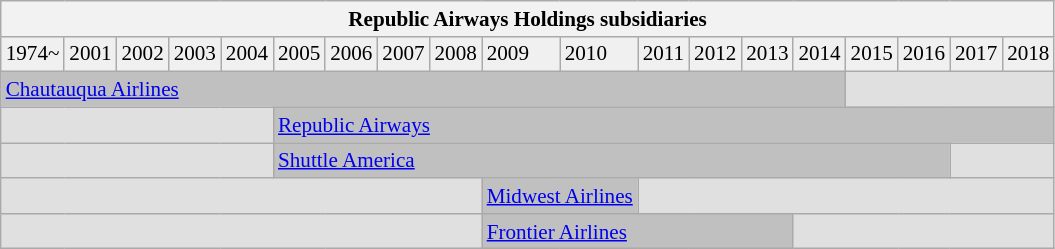<table class="wikitable" style="font-size:88%">
<tr>
<th colspan=20>Republic Airways Holdings subsidiaries</th>
</tr>
<tr style="background:#f0f0f0;">
<td>1974~</td>
<td>2001</td>
<td>2002</td>
<td>2003</td>
<td>2004</td>
<td>2005</td>
<td>2006</td>
<td>2007</td>
<td>2008</td>
<td>2009</td>
<td>2010</td>
<td>2011</td>
<td>2012</td>
<td>2013</td>
<td>2014</td>
<td>2015</td>
<td>2016</td>
<td 2017>2017</td>
<td>2018</td>
</tr>
<tr>
<td colspan="15" style="background:silver;"><a href='#'>Chautauqua Airlines</a></td>
<td colspan="4" style="background:#e0e0e0;"></td>
</tr>
<tr>
<td colspan="5" style="background:#e0e0e0;"></td>
<td colspan="14" style="background:silver;"><a href='#'>Republic Airways</a></td>
</tr>
<tr>
<td colspan="5" style="background:#e0e0e0;"></td>
<td colspan="12" style="background:silver;"><a href='#'>Shuttle America</a></td>
<td colspan="2" style="background:#e0e0e0;"></td>
</tr>
<tr>
<td colspan="9" style="background:#e0e0e0;"></td>
<td colspan="2" style="background:silver;"><a href='#'>Midwest Airlines</a></td>
<td colspan="8" style="background:#e0e0e0;"></td>
</tr>
<tr>
<td colspan="9" style="background:#e0e0e0;"></td>
<td colspan="5" style="background:silver;"><a href='#'>Frontier Airlines</a></td>
<td colspan="5" style="background:#e0e0e0;"></td>
</tr>
</table>
